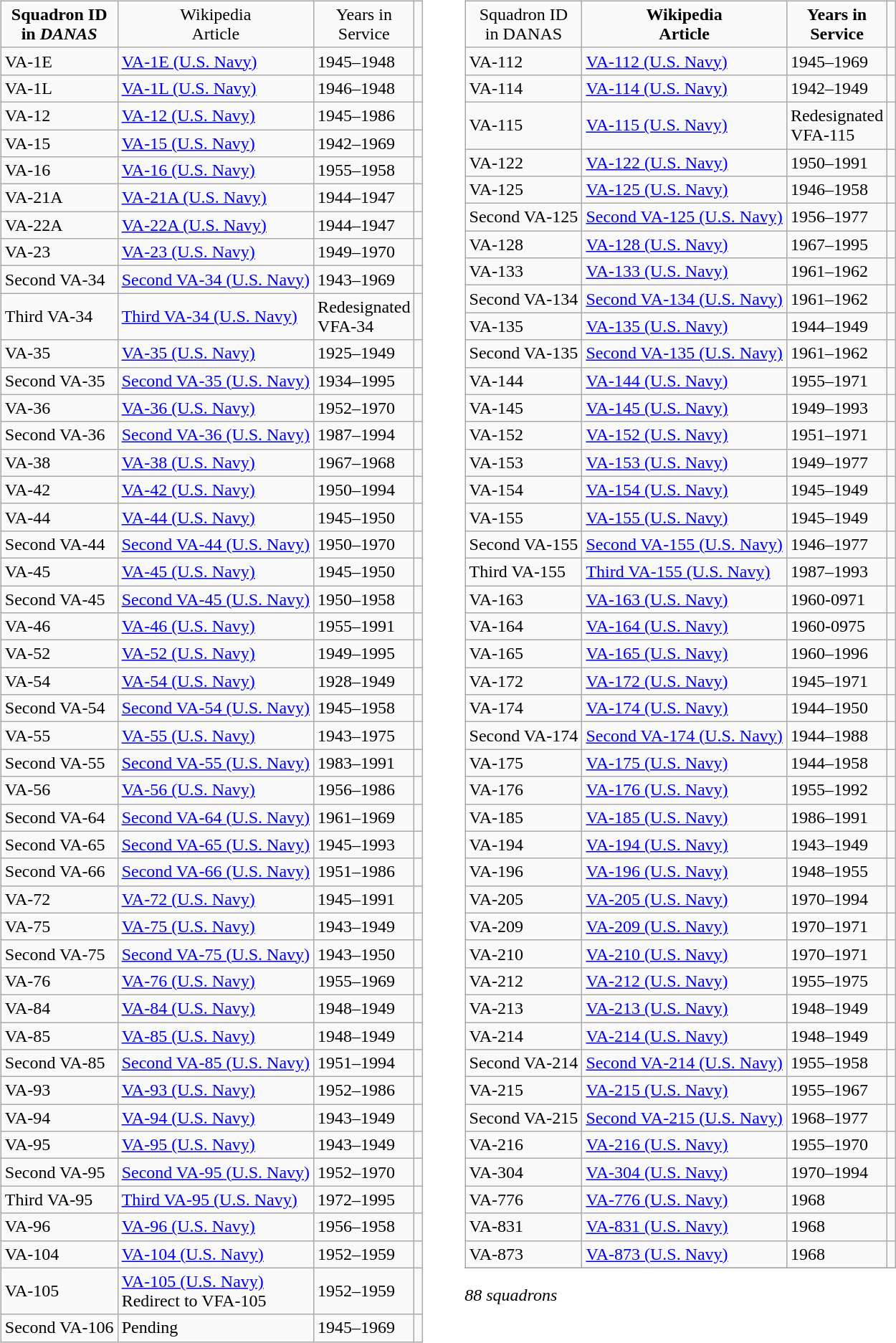<table>
<tr>
<td valign="top" style="padding-right: 20px;"><br><table class="wikitable">
<tr>
<td align="center"><strong>Squadron ID<br>in <em>DANAS<strong><em></td>
<td align="center"></strong>Wikipedia<br>Article<strong></td>
<td align="center"></strong>Years in<br>Service<strong></td>
<td><br></td>
</tr>
<tr>
<td>VA-1E</td>
<td><a href='#'>VA-1E (U.S. Navy)</a></td>
<td>1945–1948</td>
<td></td>
</tr>
<tr>
<td>VA-1L</td>
<td><a href='#'>VA-1L (U.S. Navy)</a></td>
<td>1946–1948</td>
<td></td>
</tr>
<tr>
<td>VA-12</td>
<td><a href='#'>VA-12 (U.S. Navy)</a></td>
<td>1945–1986</td>
<td></td>
</tr>
<tr>
<td>VA-15</td>
<td><a href='#'>VA-15 (U.S. Navy)</a></td>
<td>1942–1969</td>
<td></td>
</tr>
<tr>
<td>VA-16</td>
<td><a href='#'>VA-16 (U.S. Navy)</a></td>
<td>1955–1958</td>
<td></td>
</tr>
<tr>
<td>VA-21A</td>
<td><a href='#'>VA-21A (U.S. Navy)</a></td>
<td>1944–1947</td>
<td></td>
</tr>
<tr>
<td>VA-22A</td>
<td><a href='#'>VA-22A (U.S. Navy)</a></td>
<td>1944–1947</td>
<td></td>
</tr>
<tr>
<td>VA-23</td>
<td><a href='#'>VA-23 (U.S. Navy)</a></td>
<td>1949–1970</td>
<td></td>
</tr>
<tr>
<td>Second VA-34</td>
<td><a href='#'>Second VA-34 (U.S. Navy)</a></td>
<td>1943–1969</td>
<td></td>
</tr>
<tr>
<td>Third VA-34</td>
<td><a href='#'>Third VA-34 (U.S. Navy)</a></td>
<td>Redesignated<br>VFA-34</td>
<td></td>
</tr>
<tr>
<td>VA-35</td>
<td><a href='#'>VA-35 (U.S. Navy)</a></td>
<td>1925–1949</td>
<td></td>
</tr>
<tr>
<td>Second VA-35</td>
<td><a href='#'>Second VA-35 (U.S. Navy)</a></td>
<td>1934–1995</td>
<td></td>
</tr>
<tr>
<td>VA-36</td>
<td><a href='#'>VA-36 (U.S. Navy)</a></td>
<td>1952–1970</td>
<td></td>
</tr>
<tr>
<td>Second VA-36</td>
<td><a href='#'>Second VA-36 (U.S. Navy)</a></td>
<td>1987–1994</td>
<td></td>
</tr>
<tr>
<td>VA-38</td>
<td><a href='#'>VA-38 (U.S. Navy)</a></td>
<td>1967–1968</td>
<td></td>
</tr>
<tr>
<td>VA-42</td>
<td><a href='#'>VA-42 (U.S. Navy)</a></td>
<td>1950–1994</td>
<td></td>
</tr>
<tr>
<td>VA-44</td>
<td><a href='#'>VA-44 (U.S. Navy)</a></td>
<td>1945–1950</td>
<td></td>
</tr>
<tr>
<td>Second VA-44</td>
<td><a href='#'>Second VA-44 (U.S. Navy)</a></td>
<td>1950–1970</td>
<td></td>
</tr>
<tr>
<td>VA-45</td>
<td><a href='#'>VA-45 (U.S. Navy)</a></td>
<td>1945–1950</td>
<td></td>
</tr>
<tr>
<td>Second VA-45</td>
<td><a href='#'>Second VA-45 (U.S. Navy)</a></td>
<td>1950–1958</td>
<td></td>
</tr>
<tr>
<td>VA-46</td>
<td><a href='#'>VA-46 (U.S. Navy)</a></td>
<td>1955–1991</td>
<td></td>
</tr>
<tr>
<td>VA-52</td>
<td><a href='#'>VA-52 (U.S. Navy)</a></td>
<td>1949–1995</td>
<td></td>
</tr>
<tr>
<td>VA-54</td>
<td><a href='#'>VA-54 (U.S. Navy)</a></td>
<td>1928–1949</td>
<td></td>
</tr>
<tr>
<td>Second VA-54</td>
<td><a href='#'>Second VA-54 (U.S. Navy)</a></td>
<td>1945–1958</td>
<td></td>
</tr>
<tr>
<td>VA-55</td>
<td><a href='#'>VA-55 (U.S. Navy)</a></td>
<td>1943–1975</td>
<td></td>
</tr>
<tr>
<td>Second VA-55</td>
<td><a href='#'>Second VA-55 (U.S. Navy)</a></td>
<td>1983–1991</td>
<td></td>
</tr>
<tr>
<td>VA-56</td>
<td><a href='#'>VA-56 (U.S. Navy)</a></td>
<td>1956–1986</td>
<td></td>
</tr>
<tr>
<td>Second VA-64</td>
<td><a href='#'>Second VA-64 (U.S. Navy)</a></td>
<td>1961–1969</td>
<td></td>
</tr>
<tr>
<td>Second VA-65</td>
<td><a href='#'>Second VA-65 (U.S. Navy)</a></td>
<td>1945–1993</td>
<td></td>
</tr>
<tr>
<td>Second VA-66</td>
<td><a href='#'>Second VA-66 (U.S. Navy)</a></td>
<td>1951–1986</td>
<td></td>
</tr>
<tr>
<td>VA-72</td>
<td><a href='#'>VA-72 (U.S. Navy)</a></td>
<td>1945–1991</td>
<td></td>
</tr>
<tr>
<td>VA-75</td>
<td><a href='#'>VA-75 (U.S. Navy)</a></td>
<td>1943–1949</td>
<td></td>
</tr>
<tr>
<td>Second VA-75</td>
<td><a href='#'>Second VA-75 (U.S. Navy)</a></td>
<td>1943–1950</td>
<td></td>
</tr>
<tr>
<td>VA-76</td>
<td><a href='#'>VA-76 (U.S. Navy)</a></td>
<td>1955–1969</td>
<td></td>
</tr>
<tr>
<td>VA-84</td>
<td><a href='#'>VA-84 (U.S. Navy)</a></td>
<td>1948–1949</td>
<td></td>
</tr>
<tr>
<td>VA-85</td>
<td><a href='#'>VA-85 (U.S. Navy)</a></td>
<td>1948–1949</td>
<td></td>
</tr>
<tr>
<td>Second VA-85</td>
<td><a href='#'>Second VA-85 (U.S. Navy)</a></td>
<td>1951–1994</td>
<td></td>
</tr>
<tr>
<td>VA-93</td>
<td><a href='#'>VA-93 (U.S. Navy)</a></td>
<td>1952–1986</td>
<td></td>
</tr>
<tr>
<td>VA-94</td>
<td><a href='#'>VA-94 (U.S. Navy)</a></td>
<td>1943–1949</td>
<td></td>
</tr>
<tr>
<td>VA-95</td>
<td><a href='#'>VA-95 (U.S. Navy)</a></td>
<td>1943–1949</td>
<td></td>
</tr>
<tr>
<td>Second VA-95</td>
<td><a href='#'>Second VA-95 (U.S. Navy)</a></td>
<td>1952–1970</td>
<td></td>
</tr>
<tr>
<td>Third VA-95</td>
<td><a href='#'>Third VA-95 (U.S. Navy)</a></td>
<td>1972–1995</td>
<td></td>
</tr>
<tr>
<td>VA-96</td>
<td><a href='#'>VA-96 (U.S. Navy)</a></td>
<td>1956–1958</td>
<td></td>
</tr>
<tr>
<td>VA-104</td>
<td><a href='#'>VA-104 (U.S. Navy)</a></td>
<td>1952–1959</td>
<td></td>
</tr>
<tr>
<td>VA-105</td>
<td><a href='#'>VA-105 (U.S. Navy)</a><br>Redirect to VFA-105</td>
<td>1952–1959</td>
<td></td>
</tr>
<tr>
<td>Second VA-106</td>
<td>Pending</td>
<td>1945–1969</td>
<td></td>
</tr>
</table>
</td>
<td valign="top"><br><table class="wikitable">
<tr>
<td align="center"></strong>Squadron ID<br>in </em>DANAS</em></strong></td>
<td align="center"><strong>Wikipedia<br>Article</strong></td>
<td align="center"><strong>Years in<br>Service</strong></td>
<td><br></td>
</tr>
<tr>
<td>VA-112</td>
<td><a href='#'>VA-112 (U.S. Navy)</a></td>
<td>1945–1969</td>
<td></td>
</tr>
<tr>
<td>VA-114</td>
<td><a href='#'>VA-114 (U.S. Navy)</a></td>
<td>1942–1949</td>
<td></td>
</tr>
<tr>
<td>VA-115</td>
<td><a href='#'>VA-115 (U.S. Navy)</a></td>
<td>Redesignated<br>VFA-115</td>
<td></td>
</tr>
<tr>
<td>VA-122</td>
<td><a href='#'>VA-122 (U.S. Navy)</a></td>
<td>1950–1991</td>
<td></td>
</tr>
<tr>
<td>VA-125</td>
<td><a href='#'>VA-125 (U.S. Navy)</a></td>
<td>1946–1958</td>
<td></td>
</tr>
<tr>
<td>Second VA-125</td>
<td><a href='#'>Second VA-125 (U.S. Navy)</a></td>
<td>1956–1977</td>
<td></td>
</tr>
<tr>
<td>VA-128</td>
<td><a href='#'>VA-128 (U.S. Navy)</a></td>
<td>1967–1995</td>
<td></td>
</tr>
<tr>
<td>VA-133</td>
<td><a href='#'>VA-133 (U.S. Navy)</a></td>
<td>1961–1962</td>
<td></td>
</tr>
<tr>
<td>Second VA-134</td>
<td><a href='#'>Second VA-134 (U.S. Navy)</a></td>
<td>1961–1962</td>
<td></td>
</tr>
<tr>
<td>VA-135</td>
<td><a href='#'>VA-135 (U.S. Navy)</a></td>
<td>1944–1949</td>
<td></td>
</tr>
<tr>
<td>Second VA-135</td>
<td><a href='#'>Second VA-135 (U.S. Navy)</a></td>
<td>1961–1962</td>
<td></td>
</tr>
<tr>
<td>VA-144</td>
<td><a href='#'>VA-144 (U.S. Navy)</a></td>
<td>1955–1971</td>
<td></td>
</tr>
<tr>
<td>VA-145</td>
<td><a href='#'>VA-145 (U.S. Navy)</a></td>
<td>1949–1993</td>
<td></td>
</tr>
<tr>
<td>VA-152</td>
<td><a href='#'>VA-152 (U.S. Navy)</a></td>
<td>1951–1971</td>
<td></td>
</tr>
<tr>
<td>VA-153</td>
<td><a href='#'>VA-153 (U.S. Navy)</a></td>
<td>1949–1977</td>
<td></td>
</tr>
<tr>
<td>VA-154</td>
<td><a href='#'>VA-154 (U.S. Navy)</a></td>
<td>1945–1949</td>
<td></td>
</tr>
<tr>
<td>VA-155</td>
<td><a href='#'>VA-155 (U.S. Navy)</a></td>
<td>1945–1949</td>
<td></td>
</tr>
<tr>
<td>Second VA-155</td>
<td><a href='#'>Second VA-155 (U.S. Navy)</a></td>
<td>1946–1977</td>
<td></td>
</tr>
<tr>
<td>Third VA-155</td>
<td><a href='#'>Third VA-155 (U.S. Navy)</a></td>
<td>1987–1993</td>
<td></td>
</tr>
<tr>
<td>VA-163</td>
<td><a href='#'>VA-163 (U.S. Navy)</a></td>
<td>1960-0971</td>
<td></td>
</tr>
<tr>
<td>VA-164</td>
<td><a href='#'>VA-164 (U.S. Navy)</a></td>
<td>1960-0975</td>
<td></td>
</tr>
<tr>
<td>VA-165</td>
<td><a href='#'>VA-165 (U.S. Navy)</a></td>
<td>1960–1996</td>
<td></td>
</tr>
<tr>
<td>VA-172</td>
<td><a href='#'>VA-172 (U.S. Navy)</a></td>
<td>1945–1971</td>
<td></td>
</tr>
<tr>
<td>VA-174</td>
<td><a href='#'>VA-174 (U.S. Navy)</a></td>
<td>1944–1950</td>
<td></td>
</tr>
<tr>
<td>Second VA-174</td>
<td><a href='#'>Second VA-174 (U.S. Navy)</a></td>
<td>1944–1988</td>
<td></td>
</tr>
<tr>
<td>VA-175</td>
<td><a href='#'>VA-175 (U.S. Navy)</a></td>
<td>1944–1958</td>
<td></td>
</tr>
<tr>
<td>VA-176</td>
<td><a href='#'>VA-176 (U.S. Navy)</a></td>
<td>1955–1992</td>
<td></td>
</tr>
<tr>
<td>VA-185</td>
<td><a href='#'>VA-185 (U.S. Navy)</a></td>
<td>1986–1991</td>
<td></td>
</tr>
<tr>
<td>VA-194</td>
<td><a href='#'>VA-194 (U.S. Navy)</a></td>
<td>1943–1949</td>
<td></td>
</tr>
<tr>
<td>VA-196</td>
<td><a href='#'>VA-196 (U.S. Navy)</a></td>
<td>1948–1955</td>
<td></td>
</tr>
<tr>
<td>VA-205</td>
<td><a href='#'>VA-205 (U.S. Navy)</a></td>
<td>1970–1994</td>
<td></td>
</tr>
<tr>
<td>VA-209</td>
<td><a href='#'>VA-209 (U.S. Navy)</a></td>
<td>1970–1971</td>
<td></td>
</tr>
<tr>
<td>VA-210</td>
<td><a href='#'>VA-210 (U.S. Navy)</a></td>
<td>1970–1971</td>
<td></td>
</tr>
<tr>
<td>VA-212</td>
<td><a href='#'>VA-212 (U.S. Navy)</a></td>
<td>1955–1975</td>
<td></td>
</tr>
<tr>
<td>VA-213</td>
<td><a href='#'>VA-213 (U.S. Navy)</a></td>
<td>1948–1949</td>
<td></td>
</tr>
<tr>
<td>VA-214</td>
<td><a href='#'>VA-214 (U.S. Navy)</a></td>
<td>1948–1949</td>
<td></td>
</tr>
<tr>
<td>Second VA-214</td>
<td><a href='#'>Second VA-214 (U.S. Navy)</a></td>
<td>1955–1958</td>
<td></td>
</tr>
<tr>
<td>VA-215</td>
<td><a href='#'>VA-215 (U.S. Navy)</a></td>
<td>1955–1967</td>
<td></td>
</tr>
<tr>
<td>Second VA-215</td>
<td><a href='#'>Second VA-215 (U.S. Navy)</a></td>
<td>1968–1977</td>
<td></td>
</tr>
<tr>
<td>VA-216</td>
<td><a href='#'>VA-216 (U.S. Navy)</a></td>
<td>1955–1970</td>
<td></td>
</tr>
<tr>
<td>VA-304</td>
<td><a href='#'>VA-304 (U.S. Navy)</a></td>
<td>1970–1994</td>
<td></td>
</tr>
<tr>
<td>VA-776</td>
<td><a href='#'>VA-776 (U.S. Navy)</a></td>
<td>1968</td>
<td></td>
</tr>
<tr>
<td>VA-831</td>
<td><a href='#'>VA-831 (U.S. Navy)</a></td>
<td>1968</td>
<td></td>
</tr>
<tr>
<td>VA-873</td>
<td><a href='#'>VA-873 (U.S. Navy)</a></td>
<td>1968</td>
<td></td>
</tr>
<tr>
</tr>
</table>
<em>88 squadrons</em></td>
</tr>
</table>
